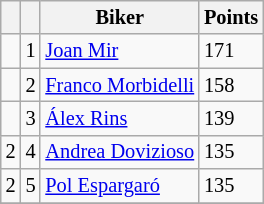<table class="wikitable" style="font-size: 85%;">
<tr>
<th scope="col"></th>
<th scope="col"></th>
<th scope="col">Biker</th>
<th scope="col">Points</th>
</tr>
<tr>
<td align="left"></td>
<td align=center>1</td>
<td> <a href='#'>Joan Mir</a></td>
<td align=left>171</td>
</tr>
<tr>
<td align="left"></td>
<td align=center>2</td>
<td> <a href='#'>Franco Morbidelli</a></td>
<td align=left>158</td>
</tr>
<tr>
<td align="left"></td>
<td align=center>3</td>
<td> <a href='#'>Álex Rins</a></td>
<td align=left>139</td>
</tr>
<tr>
<td align="left"> 2</td>
<td align=center>4</td>
<td> <a href='#'>Andrea Dovizioso</a></td>
<td align=left>135</td>
</tr>
<tr>
<td align="left"> 2</td>
<td align=center>5</td>
<td align="left"> <a href='#'>Pol Espargaró</a></td>
<td align=left>135</td>
</tr>
<tr>
</tr>
</table>
